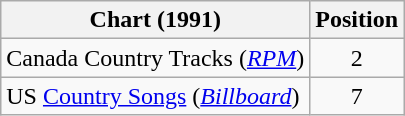<table class="wikitable sortable">
<tr>
<th scope="col">Chart (1991)</th>
<th scope="col">Position</th>
</tr>
<tr>
<td>Canada Country Tracks (<em><a href='#'>RPM</a></em>)</td>
<td align="center">2</td>
</tr>
<tr>
<td>US <a href='#'>Country Songs</a> (<em><a href='#'>Billboard</a></em>)</td>
<td align="center">7</td>
</tr>
</table>
